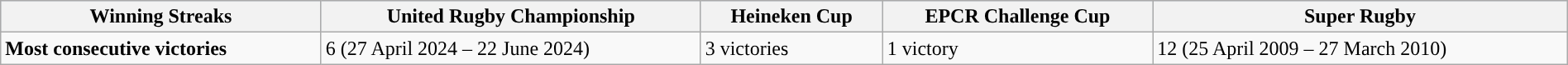<table class="wikitable" width="100%">
<tr style="background:#BCD4E6">
<th>Winning Streaks</th>
<th>United Rugby Championship</th>
<th>Heineken Cup</th>
<th>EPCR Challenge Cup</th>
<th>Super Rugby</th>
</tr>
<tr>
<td><strong>Most consecutive victories</strong></td>
<td>6 (27 April 2024 – 22 June 2024)</td>
<td>3 victories</td>
<td>1 victory</td>
<td>12 (25 April 2009 – 27 March 2010)</td>
</tr>
</table>
